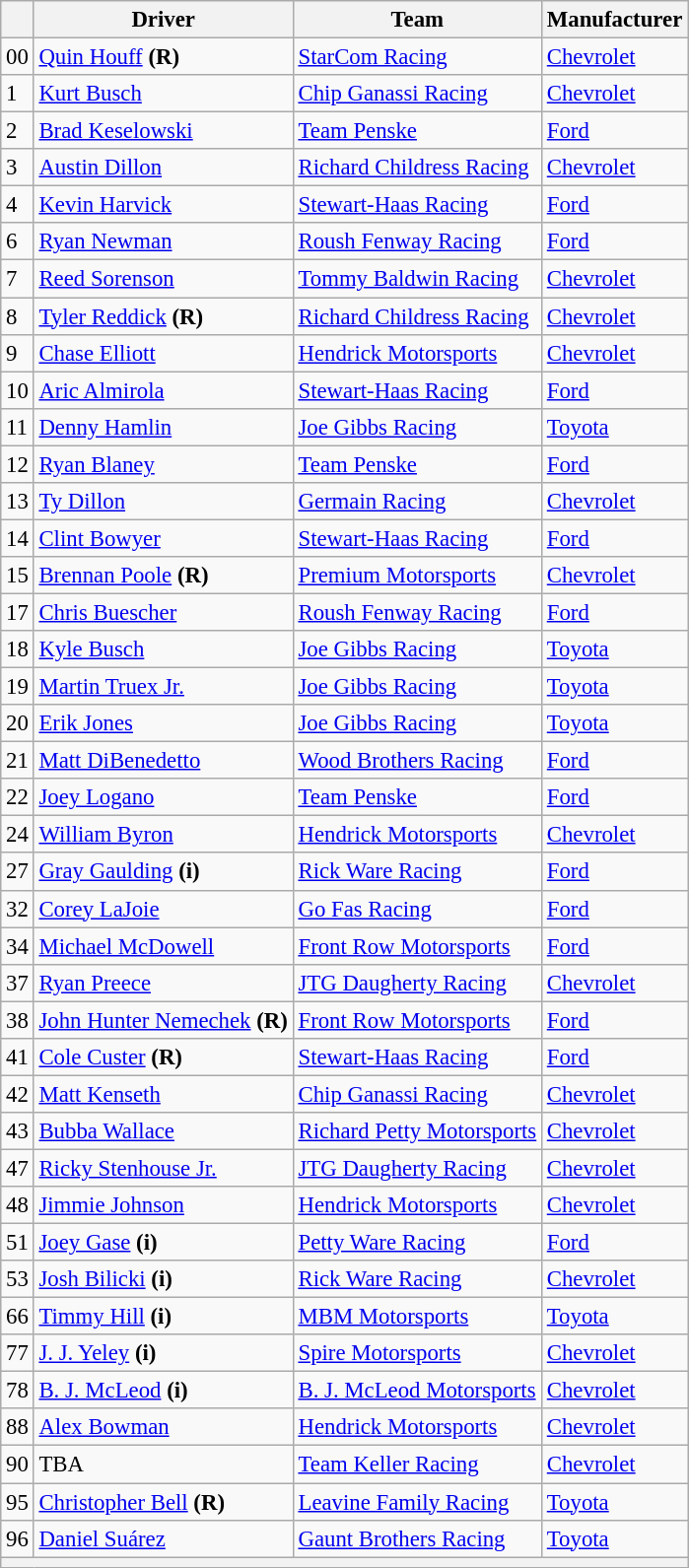<table class="wikitable" style="font-size:95%">
<tr>
<th></th>
<th>Driver</th>
<th>Team</th>
<th>Manufacturer</th>
</tr>
<tr>
<td>00</td>
<td><a href='#'>Quin Houff</a> <strong>(R)</strong></td>
<td><a href='#'>StarCom Racing</a></td>
<td><a href='#'>Chevrolet</a></td>
</tr>
<tr>
<td>1</td>
<td><a href='#'>Kurt Busch</a></td>
<td><a href='#'>Chip Ganassi Racing</a></td>
<td><a href='#'>Chevrolet</a></td>
</tr>
<tr>
<td>2</td>
<td><a href='#'>Brad Keselowski</a></td>
<td><a href='#'>Team Penske</a></td>
<td><a href='#'>Ford</a></td>
</tr>
<tr>
<td>3</td>
<td><a href='#'>Austin Dillon</a></td>
<td><a href='#'>Richard Childress Racing</a></td>
<td><a href='#'>Chevrolet</a></td>
</tr>
<tr>
<td>4</td>
<td><a href='#'>Kevin Harvick</a></td>
<td><a href='#'>Stewart-Haas Racing</a></td>
<td><a href='#'>Ford</a></td>
</tr>
<tr>
<td>6</td>
<td><a href='#'>Ryan Newman</a></td>
<td><a href='#'>Roush Fenway Racing</a></td>
<td><a href='#'>Ford</a></td>
</tr>
<tr>
<td>7</td>
<td><a href='#'>Reed Sorenson</a></td>
<td><a href='#'>Tommy Baldwin Racing</a></td>
<td><a href='#'>Chevrolet</a></td>
</tr>
<tr>
<td>8</td>
<td><a href='#'>Tyler Reddick</a> <strong>(R)</strong></td>
<td><a href='#'>Richard Childress Racing</a></td>
<td><a href='#'>Chevrolet</a></td>
</tr>
<tr>
<td>9</td>
<td><a href='#'>Chase Elliott</a></td>
<td><a href='#'>Hendrick Motorsports</a></td>
<td><a href='#'>Chevrolet</a></td>
</tr>
<tr>
<td>10</td>
<td><a href='#'>Aric Almirola</a></td>
<td><a href='#'>Stewart-Haas Racing</a></td>
<td><a href='#'>Ford</a></td>
</tr>
<tr>
<td>11</td>
<td><a href='#'>Denny Hamlin</a></td>
<td><a href='#'>Joe Gibbs Racing</a></td>
<td><a href='#'>Toyota</a></td>
</tr>
<tr>
<td>12</td>
<td><a href='#'>Ryan Blaney</a></td>
<td><a href='#'>Team Penske</a></td>
<td><a href='#'>Ford</a></td>
</tr>
<tr>
<td>13</td>
<td><a href='#'>Ty Dillon</a></td>
<td><a href='#'>Germain Racing</a></td>
<td><a href='#'>Chevrolet</a></td>
</tr>
<tr>
<td>14</td>
<td><a href='#'>Clint Bowyer</a></td>
<td><a href='#'>Stewart-Haas Racing</a></td>
<td><a href='#'>Ford</a></td>
</tr>
<tr>
<td>15</td>
<td><a href='#'>Brennan Poole</a> <strong>(R)</strong></td>
<td><a href='#'>Premium Motorsports</a></td>
<td><a href='#'>Chevrolet</a></td>
</tr>
<tr>
<td>17</td>
<td><a href='#'>Chris Buescher</a></td>
<td><a href='#'>Roush Fenway Racing</a></td>
<td><a href='#'>Ford</a></td>
</tr>
<tr>
<td>18</td>
<td><a href='#'>Kyle Busch</a></td>
<td><a href='#'>Joe Gibbs Racing</a></td>
<td><a href='#'>Toyota</a></td>
</tr>
<tr>
<td>19</td>
<td><a href='#'>Martin Truex Jr.</a></td>
<td><a href='#'>Joe Gibbs Racing</a></td>
<td><a href='#'>Toyota</a></td>
</tr>
<tr>
<td>20</td>
<td><a href='#'>Erik Jones</a></td>
<td><a href='#'>Joe Gibbs Racing</a></td>
<td><a href='#'>Toyota</a></td>
</tr>
<tr>
<td>21</td>
<td><a href='#'>Matt DiBenedetto</a></td>
<td><a href='#'>Wood Brothers Racing</a></td>
<td><a href='#'>Ford</a></td>
</tr>
<tr>
<td>22</td>
<td><a href='#'>Joey Logano</a></td>
<td><a href='#'>Team Penske</a></td>
<td><a href='#'>Ford</a></td>
</tr>
<tr>
<td>24</td>
<td><a href='#'>William Byron</a></td>
<td><a href='#'>Hendrick Motorsports</a></td>
<td><a href='#'>Chevrolet</a></td>
</tr>
<tr>
<td>27</td>
<td><a href='#'>Gray Gaulding</a> <strong>(i)</strong></td>
<td><a href='#'>Rick Ware Racing</a></td>
<td><a href='#'>Ford</a></td>
</tr>
<tr>
<td>32</td>
<td><a href='#'>Corey LaJoie</a></td>
<td><a href='#'>Go Fas Racing</a></td>
<td><a href='#'>Ford</a></td>
</tr>
<tr>
<td>34</td>
<td><a href='#'>Michael McDowell</a></td>
<td><a href='#'>Front Row Motorsports</a></td>
<td><a href='#'>Ford</a></td>
</tr>
<tr>
<td>37</td>
<td><a href='#'>Ryan Preece</a></td>
<td><a href='#'>JTG Daugherty Racing</a></td>
<td><a href='#'>Chevrolet</a></td>
</tr>
<tr>
<td>38</td>
<td><a href='#'>John Hunter Nemechek</a> <strong>(R)</strong></td>
<td><a href='#'>Front Row Motorsports</a></td>
<td><a href='#'>Ford</a></td>
</tr>
<tr>
<td>41</td>
<td><a href='#'>Cole Custer</a> <strong>(R)</strong></td>
<td><a href='#'>Stewart-Haas Racing</a></td>
<td><a href='#'>Ford</a></td>
</tr>
<tr>
<td>42</td>
<td><a href='#'>Matt Kenseth</a></td>
<td><a href='#'>Chip Ganassi Racing</a></td>
<td><a href='#'>Chevrolet</a></td>
</tr>
<tr>
<td>43</td>
<td><a href='#'>Bubba Wallace</a></td>
<td><a href='#'>Richard Petty Motorsports</a></td>
<td><a href='#'>Chevrolet</a></td>
</tr>
<tr>
<td>47</td>
<td><a href='#'>Ricky Stenhouse Jr.</a></td>
<td><a href='#'>JTG Daugherty Racing</a></td>
<td><a href='#'>Chevrolet</a></td>
</tr>
<tr>
<td>48</td>
<td><a href='#'>Jimmie Johnson</a></td>
<td><a href='#'>Hendrick Motorsports</a></td>
<td><a href='#'>Chevrolet</a></td>
</tr>
<tr>
<td>51</td>
<td><a href='#'>Joey Gase</a> <strong>(i)</strong></td>
<td><a href='#'>Petty Ware Racing</a></td>
<td><a href='#'>Ford</a></td>
</tr>
<tr>
<td>53</td>
<td><a href='#'>Josh Bilicki</a> <strong>(i)</strong></td>
<td><a href='#'>Rick Ware Racing</a></td>
<td><a href='#'>Chevrolet</a></td>
</tr>
<tr>
<td>66</td>
<td><a href='#'>Timmy Hill</a> <strong>(i)</strong></td>
<td><a href='#'>MBM Motorsports</a></td>
<td><a href='#'>Toyota</a></td>
</tr>
<tr>
<td>77</td>
<td><a href='#'>J. J. Yeley</a> <strong>(i)</strong></td>
<td><a href='#'>Spire Motorsports</a></td>
<td><a href='#'>Chevrolet</a></td>
</tr>
<tr>
<td>78</td>
<td><a href='#'>B. J. McLeod</a> <strong>(i)</strong></td>
<td><a href='#'>B. J. McLeod Motorsports</a></td>
<td><a href='#'>Chevrolet</a></td>
</tr>
<tr>
<td>88</td>
<td><a href='#'>Alex Bowman</a></td>
<td><a href='#'>Hendrick Motorsports</a></td>
<td><a href='#'>Chevrolet</a></td>
</tr>
<tr>
<td>90</td>
<td>TBA</td>
<td><a href='#'>Team Keller Racing</a></td>
<td><a href='#'>Chevrolet</a></td>
</tr>
<tr>
<td>95</td>
<td><a href='#'>Christopher Bell</a> <strong>(R)</strong></td>
<td><a href='#'>Leavine Family Racing</a></td>
<td><a href='#'>Toyota</a></td>
</tr>
<tr>
<td>96</td>
<td><a href='#'>Daniel Suárez</a></td>
<td><a href='#'>Gaunt Brothers Racing</a></td>
<td><a href='#'>Toyota</a></td>
</tr>
<tr>
<th colspan="4"></th>
</tr>
</table>
